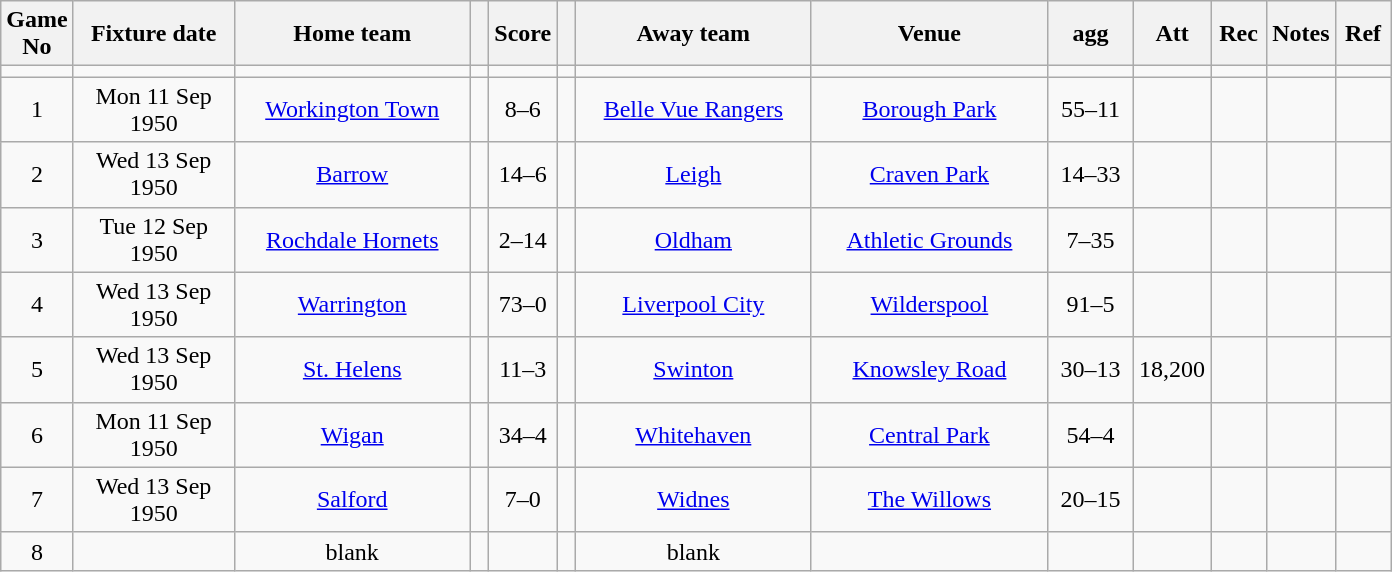<table class="wikitable" style="text-align:center;">
<tr>
<th width=20 abbr="No">Game No</th>
<th width=100 abbr="Date">Fixture date</th>
<th width=150 abbr="Home team">Home team</th>
<th width=5 abbr="space"></th>
<th width=20 abbr="Score">Score</th>
<th width=5 abbr="space"></th>
<th width=150 abbr="Away team">Away team</th>
<th width=150 abbr="Venue">Venue</th>
<th width=50 abbr="agg">agg</th>
<th width=30 abbr="Att">Att</th>
<th width=30 abbr="Rec">Rec</th>
<th width=20 abbr="Notes">Notes</th>
<th width=30 abbr="Ref">Ref</th>
</tr>
<tr>
<td></td>
<td></td>
<td></td>
<td></td>
<td></td>
<td></td>
<td></td>
<td></td>
<td></td>
<td></td>
<td></td>
<td></td>
</tr>
<tr>
<td>1</td>
<td>Mon 11 Sep 1950</td>
<td><a href='#'>Workington Town</a></td>
<td></td>
<td>8–6</td>
<td></td>
<td><a href='#'>Belle Vue Rangers</a></td>
<td><a href='#'>Borough Park</a></td>
<td>55–11</td>
<td></td>
<td></td>
<td></td>
<td></td>
</tr>
<tr>
<td>2</td>
<td>Wed 13 Sep 1950</td>
<td><a href='#'>Barrow</a></td>
<td></td>
<td>14–6</td>
<td></td>
<td><a href='#'>Leigh</a></td>
<td><a href='#'>Craven Park</a></td>
<td>14–33</td>
<td></td>
<td></td>
<td></td>
<td></td>
</tr>
<tr>
<td>3</td>
<td>Tue 12 Sep 1950</td>
<td><a href='#'>Rochdale Hornets</a></td>
<td></td>
<td>2–14</td>
<td></td>
<td><a href='#'>Oldham</a></td>
<td><a href='#'>Athletic Grounds</a></td>
<td>7–35</td>
<td></td>
<td></td>
<td></td>
<td></td>
</tr>
<tr>
<td>4</td>
<td>Wed 13 Sep 1950</td>
<td><a href='#'>Warrington</a></td>
<td></td>
<td>73–0</td>
<td></td>
<td><a href='#'>Liverpool City</a></td>
<td><a href='#'>Wilderspool</a></td>
<td>91–5</td>
<td></td>
<td></td>
<td></td>
<td></td>
</tr>
<tr>
<td>5</td>
<td>Wed 13 Sep 1950</td>
<td><a href='#'>St. Helens</a></td>
<td></td>
<td>11–3</td>
<td></td>
<td><a href='#'>Swinton</a></td>
<td><a href='#'>Knowsley Road</a></td>
<td>30–13</td>
<td>18,200</td>
<td></td>
<td></td>
<td></td>
</tr>
<tr>
<td>6</td>
<td>Mon 11 Sep 1950</td>
<td><a href='#'>Wigan</a></td>
<td></td>
<td>34–4</td>
<td></td>
<td><a href='#'>Whitehaven</a></td>
<td><a href='#'>Central Park</a></td>
<td>54–4</td>
<td></td>
<td></td>
<td></td>
<td></td>
</tr>
<tr>
<td>7</td>
<td>Wed 13 Sep 1950</td>
<td><a href='#'>Salford</a></td>
<td></td>
<td>7–0</td>
<td></td>
<td><a href='#'>Widnes</a></td>
<td><a href='#'>The Willows</a></td>
<td>20–15</td>
<td></td>
<td></td>
<td></td>
<td></td>
</tr>
<tr>
<td>8</td>
<td></td>
<td>blank</td>
<td></td>
<td></td>
<td></td>
<td>blank</td>
<td></td>
<td></td>
<td></td>
<td></td>
<td></td>
<td></td>
</tr>
</table>
